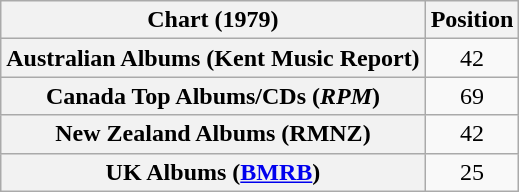<table class="wikitable sortable plainrowheaders" style="text-align:center">
<tr>
<th scope="col">Chart (1979)</th>
<th scope="col">Position</th>
</tr>
<tr>
<th scope="row">Australian Albums (Kent Music Report)</th>
<td>42</td>
</tr>
<tr>
<th scope="row">Canada Top Albums/CDs (<em>RPM</em>)</th>
<td>69</td>
</tr>
<tr>
<th scope="row">New Zealand Albums (RMNZ)</th>
<td>42</td>
</tr>
<tr>
<th scope="row">UK Albums (<a href='#'>BMRB</a>)</th>
<td>25</td>
</tr>
</table>
